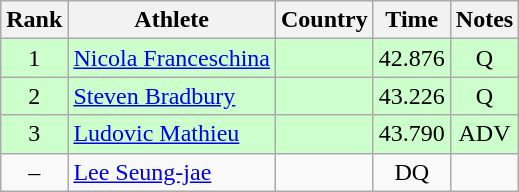<table class="wikitable sortable" style="text-align:center">
<tr>
<th>Rank</th>
<th>Athlete</th>
<th>Country</th>
<th>Time</th>
<th>Notes</th>
</tr>
<tr bgcolor=ccffcc>
<td>1</td>
<td align=left><a href='#'>Nicola Franceschina</a></td>
<td align=left></td>
<td>42.876</td>
<td>Q</td>
</tr>
<tr bgcolor=ccffcc>
<td>2</td>
<td align=left><a href='#'>Steven Bradbury</a></td>
<td align=left></td>
<td>43.226</td>
<td>Q</td>
</tr>
<tr bgcolor=ccffcc>
<td>3</td>
<td align=left><a href='#'>Ludovic Mathieu</a></td>
<td align=left></td>
<td>43.790</td>
<td>ADV</td>
</tr>
<tr>
<td>–</td>
<td align=left><a href='#'>Lee Seung-jae</a></td>
<td align=left></td>
<td>DQ</td>
<td></td>
</tr>
</table>
